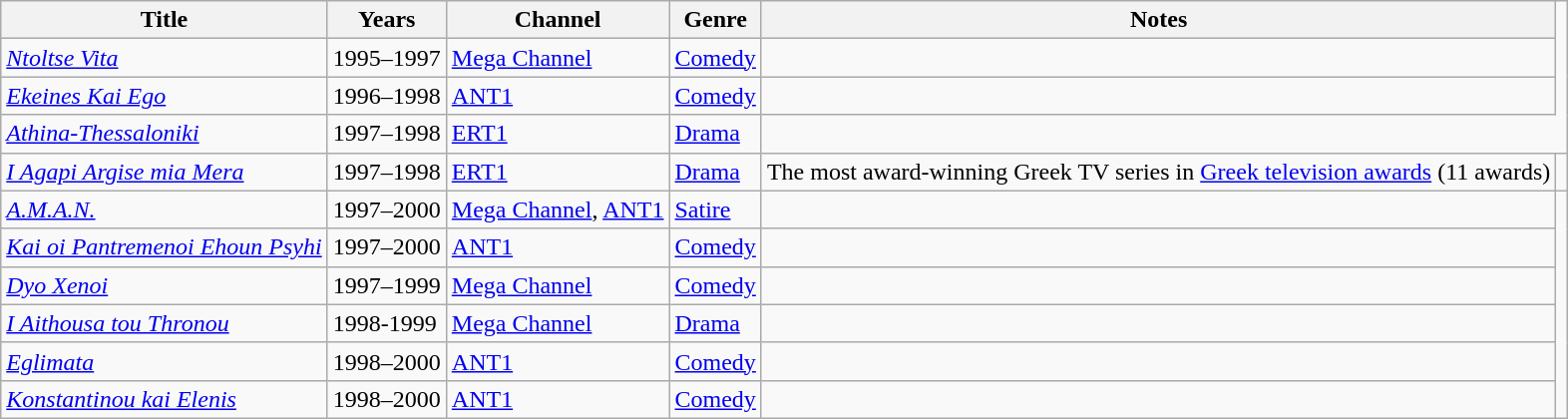<table class="wikitable">
<tr>
<th>Title</th>
<th>Years</th>
<th>Channel</th>
<th>Genre</th>
<th>Notes</th>
</tr>
<tr>
<td><em><a href='#'>Ntoltse Vita</a></em></td>
<td>1995–1997</td>
<td><a href='#'>Mega Channel</a></td>
<td><a href='#'>Comedy</a></td>
<td></td>
</tr>
<tr>
<td><em><a href='#'>Ekeines Kai Ego</a></em></td>
<td>1996–1998</td>
<td><a href='#'>ANT1</a></td>
<td><a href='#'>Comedy</a></td>
<td></td>
</tr>
<tr>
<td><em><a href='#'>Athina-Thessaloniki</a></em></td>
<td>1997–1998</td>
<td><a href='#'>ERT1</a></td>
<td><a href='#'>Drama</a></td>
</tr>
<tr>
<td><em><a href='#'>I Agapi Argise mia Mera</a></em></td>
<td>1997–1998</td>
<td><a href='#'>ERT1</a></td>
<td><a href='#'>Drama</a></td>
<td>The most award-winning Greek TV series in <a href='#'>Greek television awards</a> (11 awards)</td>
<td></td>
</tr>
<tr>
<td><em><a href='#'>A.M.A.N.</a></em></td>
<td>1997–2000</td>
<td><a href='#'>Mega Channel</a>, <a href='#'>ANT1</a></td>
<td><a href='#'>Satire</a></td>
<td></td>
</tr>
<tr>
<td><em><a href='#'>Kai oi Pantremenoi Ehoun Psyhi</a></em></td>
<td>1997–2000</td>
<td><a href='#'>ANT1</a></td>
<td><a href='#'>Comedy</a></td>
<td></td>
</tr>
<tr>
<td><em><a href='#'>Dyo Xenoi</a></em></td>
<td>1997–1999</td>
<td><a href='#'>Mega Channel</a></td>
<td><a href='#'>Comedy</a></td>
<td></td>
</tr>
<tr>
<td><em><a href='#'>I Aithousa tou Thronou</a></em></td>
<td>1998-1999</td>
<td><a href='#'>Mega Channel</a></td>
<td><a href='#'>Drama</a></td>
<td></td>
</tr>
<tr>
<td><em><a href='#'>Eglimata</a></em></td>
<td>1998–2000</td>
<td><a href='#'>ANT1</a></td>
<td><a href='#'>Comedy</a></td>
<td></td>
</tr>
<tr>
<td><em><a href='#'>Konstantinou kai Elenis</a></em></td>
<td>1998–2000</td>
<td><a href='#'>ANT1</a></td>
<td><a href='#'>Comedy</a></td>
<td></td>
</tr>
</table>
